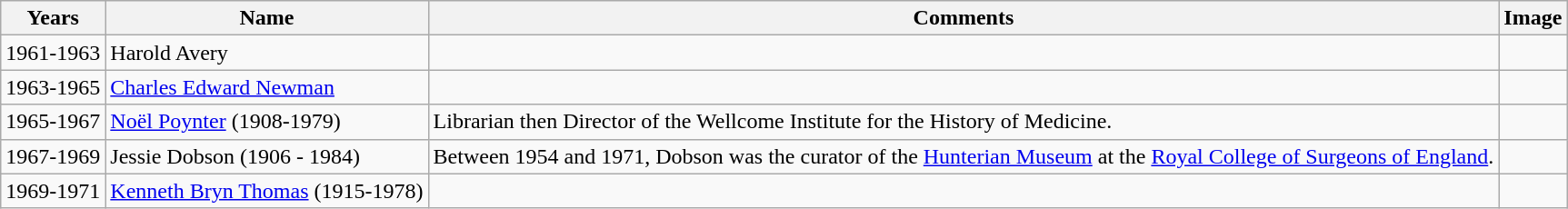<table class="wikitable">
<tr>
<th>Years</th>
<th>Name</th>
<th>Comments</th>
<th>Image</th>
</tr>
<tr>
<td>1961-1963</td>
<td>Harold Avery</td>
<td></td>
<td></td>
</tr>
<tr>
<td>1963-1965</td>
<td><a href='#'>Charles Edward Newman</a></td>
<td></td>
<td></td>
</tr>
<tr>
<td>1965-1967</td>
<td><a href='#'>Noël Poynter</a> (1908-1979)</td>
<td>Librarian then Director of the Wellcome Institute for the History of Medicine.</td>
<td></td>
</tr>
<tr>
<td>1967-1969</td>
<td>Jessie Dobson (1906 - 1984)</td>
<td>Between 1954 and 1971, Dobson was the curator of the <a href='#'>Hunterian Museum</a> at the <a href='#'>Royal College of Surgeons of England</a>.</td>
<td></td>
</tr>
<tr>
<td>1969-1971</td>
<td><a href='#'>Kenneth Bryn Thomas</a> (1915-1978) </td>
<td></td>
<td></td>
</tr>
</table>
